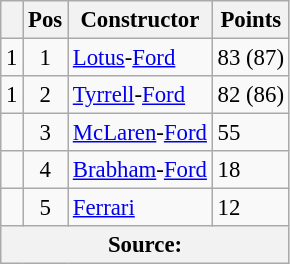<table class="wikitable" style="font-size: 95%;">
<tr>
<th></th>
<th>Pos</th>
<th>Constructor</th>
<th>Points</th>
</tr>
<tr>
<td align="left"> 1</td>
<td align="center">1</td>
<td> <a href='#'>Lotus</a>-<a href='#'>Ford</a></td>
<td style="text-align:left;">83 (87)</td>
</tr>
<tr>
<td align="left"> 1</td>
<td align="center">2</td>
<td> <a href='#'>Tyrrell</a>-<a href='#'>Ford</a></td>
<td style="text-align:left;">82 (86)</td>
</tr>
<tr>
<td align="left"></td>
<td align="center">3</td>
<td> <a href='#'>McLaren</a>-<a href='#'>Ford</a></td>
<td style="text-align:left;">55</td>
</tr>
<tr>
<td align="left"></td>
<td align="center">4</td>
<td> <a href='#'>Brabham</a>-<a href='#'>Ford</a></td>
<td style="text-align:left;">18</td>
</tr>
<tr>
<td align="left"></td>
<td align="center">5</td>
<td> <a href='#'>Ferrari</a></td>
<td style="text-align:left;">12</td>
</tr>
<tr>
<th colspan=4>Source: </th>
</tr>
</table>
